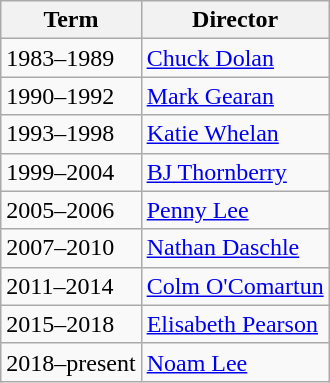<table class="wikitable sortable">
<tr>
<th>Term</th>
<th>Director</th>
</tr>
<tr>
<td>1983–1989</td>
<td><a href='#'>Chuck Dolan</a></td>
</tr>
<tr>
<td>1990–1992</td>
<td><a href='#'>Mark Gearan</a></td>
</tr>
<tr>
<td>1993–1998</td>
<td><a href='#'>Katie Whelan</a></td>
</tr>
<tr>
<td>1999–2004</td>
<td><a href='#'>BJ Thornberry</a></td>
</tr>
<tr>
<td>2005–2006</td>
<td><a href='#'>Penny Lee</a></td>
</tr>
<tr>
<td>2007–2010</td>
<td><a href='#'>Nathan Daschle</a></td>
</tr>
<tr>
<td>2011–2014</td>
<td><a href='#'>Colm O'Comartun</a></td>
</tr>
<tr>
<td>2015–2018</td>
<td><a href='#'>Elisabeth Pearson</a></td>
</tr>
<tr>
<td>2018–present</td>
<td><a href='#'>Noam Lee</a></td>
</tr>
</table>
